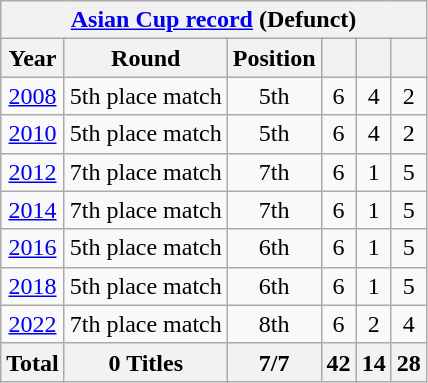<table class="wikitable" style="text-align: center;">
<tr>
<th colspan="6"><a href='#'>Asian Cup record</a> (Defunct)</th>
</tr>
<tr>
<th>Year</th>
<th>Round</th>
<th>Position</th>
<th></th>
<th></th>
<th></th>
</tr>
<tr>
<td> <a href='#'>2008</a></td>
<td>5th place match</td>
<td>5th</td>
<td>6</td>
<td>4</td>
<td>2</td>
</tr>
<tr>
<td> <a href='#'>2010</a></td>
<td>5th place match</td>
<td>5th</td>
<td>6</td>
<td>4</td>
<td>2</td>
</tr>
<tr>
<td> <a href='#'>2012</a></td>
<td>7th place match</td>
<td>7th</td>
<td>6</td>
<td>1</td>
<td>5</td>
</tr>
<tr>
<td> <a href='#'>2014</a></td>
<td>7th place match</td>
<td>7th</td>
<td>6</td>
<td>1</td>
<td>5</td>
</tr>
<tr>
<td> <a href='#'>2016</a></td>
<td>5th place match</td>
<td>6th</td>
<td>6</td>
<td>1</td>
<td>5</td>
</tr>
<tr>
<td> <a href='#'>2018</a></td>
<td>5th place match</td>
<td>6th</td>
<td>6</td>
<td>1</td>
<td>5</td>
</tr>
<tr>
<td> <a href='#'>2022</a></td>
<td>7th place match</td>
<td>8th</td>
<td>6</td>
<td>2</td>
<td>4</td>
</tr>
<tr>
<th>Total</th>
<th>0 Titles</th>
<th>7/7</th>
<th>42</th>
<th>14</th>
<th>28</th>
</tr>
</table>
